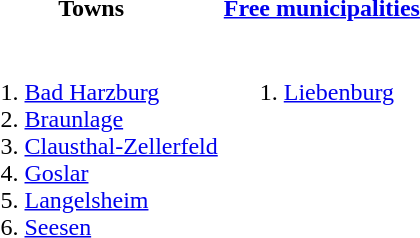<table>
<tr>
<th>Towns</th>
<th><a href='#'>Free municipalities</a></th>
</tr>
<tr valign=top>
<td><br><ol><li><a href='#'>Bad Harzburg</a></li><li><a href='#'>Braunlage</a></li><li><a href='#'>Clausthal-Zellerfeld</a></li><li><a href='#'>Goslar</a></li><li><a href='#'>Langelsheim</a></li><li><a href='#'>Seesen</a></li></ol></td>
<td><br><ol><li><a href='#'>Liebenburg</a></li></ol></td>
</tr>
</table>
